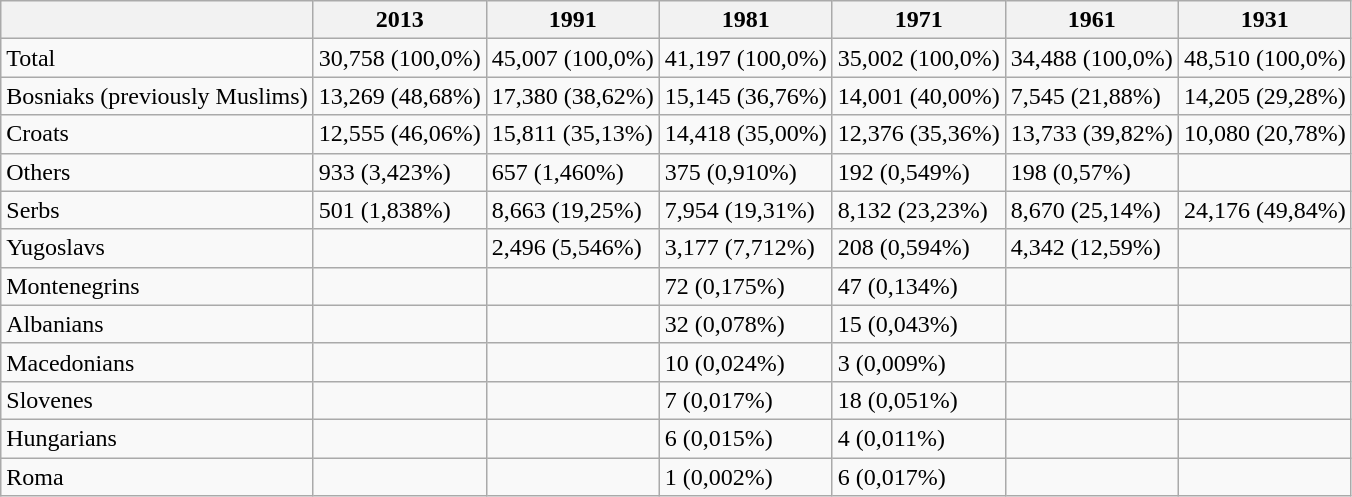<table class="wikitable">
<tr>
<th></th>
<th>2013</th>
<th>1991</th>
<th>1981</th>
<th>1971</th>
<th>1961</th>
<th>1931</th>
</tr>
<tr>
<td>Total</td>
<td>30,758 (100,0%)</td>
<td>45,007 (100,0%)</td>
<td>41,197 (100,0%)</td>
<td>35,002 (100,0%)</td>
<td>34,488 (100,0%)</td>
<td>48,510 (100,0%)</td>
</tr>
<tr>
<td>Bosniaks (previously Muslims)</td>
<td>13,269 (48,68%)</td>
<td>17,380 (38,62%)</td>
<td>15,145 (36,76%)</td>
<td>14,001 (40,00%)</td>
<td>7,545 (21,88%)</td>
<td>14,205 (29,28%)</td>
</tr>
<tr>
<td>Croats</td>
<td>12,555 (46,06%)</td>
<td>15,811 (35,13%)</td>
<td>14,418 (35,00%)</td>
<td>12,376 (35,36%)</td>
<td>13,733 (39,82%)</td>
<td>10,080 (20,78%)</td>
</tr>
<tr>
<td>Others</td>
<td>933 (3,423%)</td>
<td>657 (1,460%)</td>
<td>375 (0,910%)</td>
<td>192 (0,549%)</td>
<td>198 (0,57%)</td>
<td></td>
</tr>
<tr>
<td>Serbs</td>
<td>501 (1,838%)</td>
<td>8,663 (19,25%)</td>
<td>7,954 (19,31%)</td>
<td>8,132 (23,23%)</td>
<td>8,670 (25,14%)</td>
<td>24,176 (49,84%)</td>
</tr>
<tr>
<td>Yugoslavs</td>
<td></td>
<td>2,496 (5,546%)</td>
<td>3,177 (7,712%)</td>
<td>208 (0,594%)</td>
<td>4,342 (12,59%)</td>
<td></td>
</tr>
<tr>
<td>Montenegrins</td>
<td></td>
<td></td>
<td>72 (0,175%)</td>
<td>47 (0,134%)</td>
<td></td>
<td></td>
</tr>
<tr>
<td>Albanians</td>
<td></td>
<td></td>
<td>32 (0,078%)</td>
<td>15 (0,043%)</td>
<td></td>
<td></td>
</tr>
<tr>
<td>Macedonians</td>
<td></td>
<td></td>
<td>10 (0,024%)</td>
<td>3 (0,009%)</td>
<td></td>
<td></td>
</tr>
<tr>
<td>Slovenes</td>
<td></td>
<td></td>
<td>7 (0,017%)</td>
<td>18 (0,051%)</td>
<td></td>
<td></td>
</tr>
<tr>
<td>Hungarians</td>
<td></td>
<td></td>
<td>6 (0,015%)</td>
<td>4 (0,011%)</td>
<td></td>
<td></td>
</tr>
<tr>
<td>Roma</td>
<td></td>
<td></td>
<td>1 (0,002%)</td>
<td>6 (0,017%)</td>
<td></td>
<td></td>
</tr>
</table>
